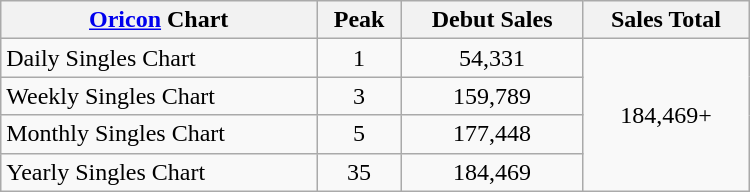<table class="wikitable" style="width:500px;">
<tr>
<th style="text-align:center;"><a href='#'>Oricon</a> Chart</th>
<th style="text-align:center;">Peak</th>
<th style="text-align:center;">Debut Sales</th>
<th style="text-align:center;">Sales Total</th>
</tr>
<tr>
<td align="left">Daily Singles Chart</td>
<td style="text-align:center;">1</td>
<td style="text-align:center;">54,331</td>
<td style="text-align:center;" rowspan="4">184,469+</td>
</tr>
<tr>
<td align="left">Weekly Singles Chart</td>
<td style="text-align:center;">3</td>
<td style="text-align:center;">159,789</td>
</tr>
<tr>
<td align="left">Monthly Singles Chart</td>
<td style="text-align:center;">5</td>
<td style="text-align:center;">177,448</td>
</tr>
<tr>
<td align="left">Yearly Singles Chart</td>
<td style="text-align:center;">35</td>
<td style="text-align:center;">184,469</td>
</tr>
</table>
